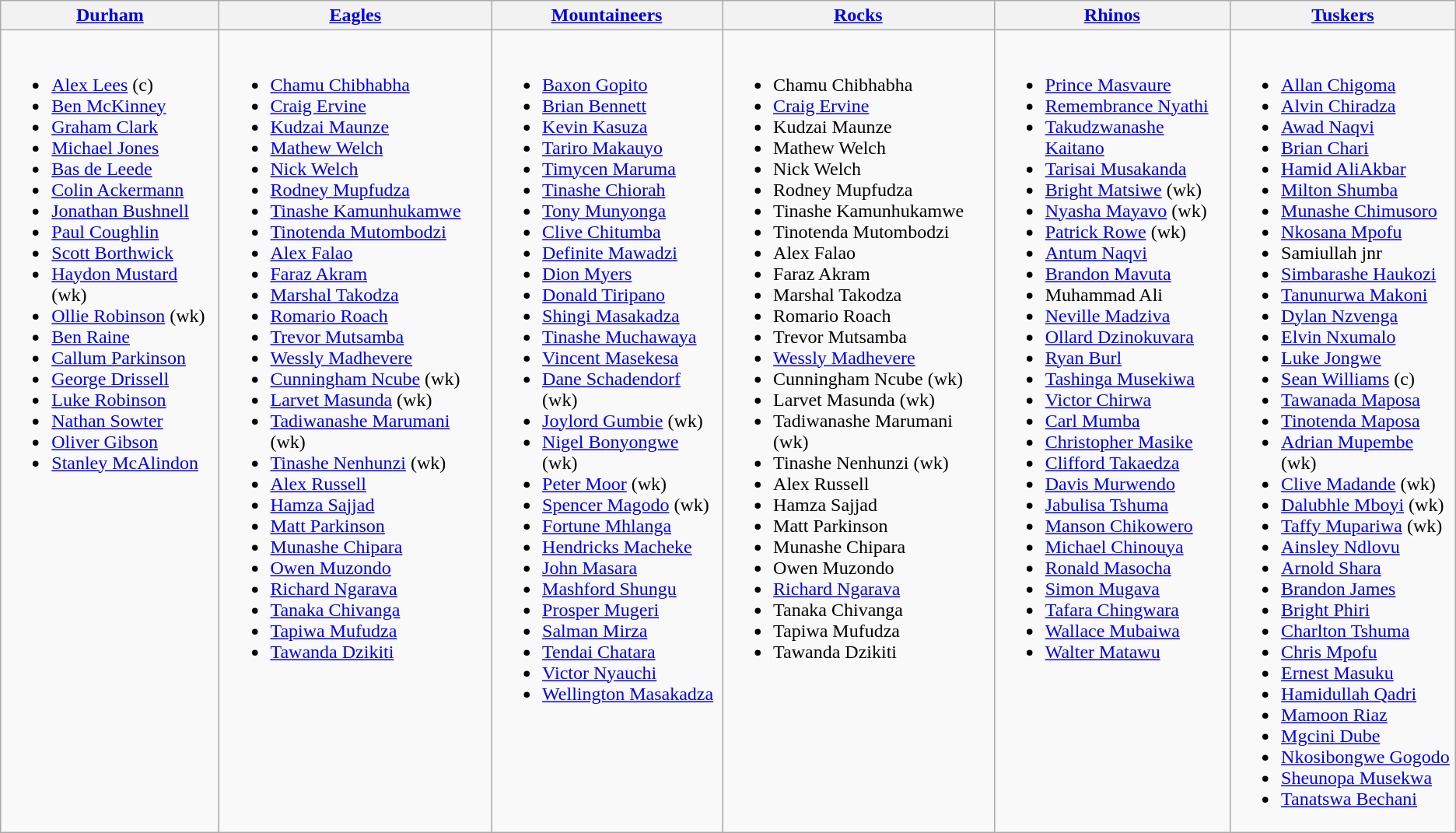<table class="wikitable">
<tr>
<th><a href='#'>Durham</a></th>
<th><a href='#'>Eagles</a></th>
<th><a href='#'>Mountaineers</a></th>
<th><a href='#'>Rocks</a></th>
<th><a href='#'>Rhinos</a></th>
<th><a href='#'>Tuskers</a></th>
</tr>
<tr>
<td valign=top><br><ul><li><a href='#'>Alex Lees</a> (c)</li><li><a href='#'>Ben McKinney</a></li><li><a href='#'>Graham Clark</a></li><li><a href='#'>Michael Jones</a></li><li><a href='#'>Bas de Leede</a></li><li><a href='#'>Colin Ackermann</a></li><li><a href='#'>Jonathan Bushnell</a></li><li><a href='#'>Paul Coughlin</a></li><li><a href='#'>Scott Borthwick</a></li><li><a href='#'>Haydon Mustard</a> (wk)</li><li><a href='#'>Ollie Robinson</a> (wk)</li><li><a href='#'>Ben Raine</a></li><li><a href='#'>Callum Parkinson</a></li><li><a href='#'>George Drissell</a></li><li><a href='#'>Luke Robinson</a></li><li><a href='#'>Nathan Sowter</a></li><li><a href='#'>Oliver Gibson</a></li><li><a href='#'>Stanley McAlindon</a></li></ul></td>
<td valign=top><br><ul><li><a href='#'>Chamu Chibhabha</a></li><li><a href='#'>Craig Ervine</a></li><li><a href='#'>Kudzai Maunze</a></li><li><a href='#'>Mathew Welch</a></li><li><a href='#'>Nick Welch</a></li><li><a href='#'>Rodney Mupfudza</a></li><li><a href='#'>Tinashe Kamunhukamwe</a></li><li><a href='#'>Tinotenda Mutombodzi</a></li><li><a href='#'>Alex Falao</a></li><li><a href='#'>Faraz Akram</a></li><li><a href='#'>Marshal Takodza</a></li><li><a href='#'>Romario Roach</a></li><li><a href='#'>Trevor Mutsamba</a></li><li><a href='#'>Wessly Madhevere</a></li><li><a href='#'>Cunningham Ncube</a> (wk)</li><li><a href='#'>Larvet Masunda</a> (wk)</li><li><a href='#'>Tadiwanashe Marumani</a> (wk)</li><li><a href='#'>Tinashe Nenhunzi</a> (wk)</li><li><a href='#'>Alex Russell</a></li><li><a href='#'>Hamza Sajjad</a></li><li><a href='#'>Matt Parkinson</a></li><li><a href='#'>Munashe Chipara</a></li><li><a href='#'>Owen Muzondo</a></li><li><a href='#'>Richard Ngarava</a></li><li><a href='#'>Tanaka Chivanga</a></li><li><a href='#'>Tapiwa Mufudza</a></li><li><a href='#'>Tawanda Dzikiti</a></li></ul></td>
<td valign=top><br><ul><li><a href='#'>Baxon Gopito</a></li><li><a href='#'>Brian Bennett</a></li><li><a href='#'>Kevin Kasuza</a></li><li><a href='#'>Tariro Makauyo</a></li><li><a href='#'>Timycen Maruma</a></li><li><a href='#'>Tinashe Chiorah</a></li><li><a href='#'>Tony Munyonga</a></li><li><a href='#'>Clive Chitumba</a></li><li><a href='#'>Definite Mawadzi</a></li><li><a href='#'>Dion Myers</a></li><li><a href='#'>Donald Tiripano</a></li><li><a href='#'>Shingi Masakadza</a></li><li><a href='#'>Tinashe Muchawaya</a></li><li><a href='#'>Vincent Masekesa</a></li><li><a href='#'>Dane Schadendorf</a> (wk)</li><li><a href='#'>Joylord Gumbie</a> (wk)</li><li><a href='#'>Nigel Bonyongwe</a> (wk)</li><li><a href='#'>Peter Moor</a> (wk)</li><li><a href='#'>Spencer Magodo</a> (wk)</li><li><a href='#'>Fortune Mhlanga</a></li><li><a href='#'>Hendricks Macheke</a></li><li><a href='#'>John Masara</a></li><li><a href='#'>Mashford Shungu</a></li><li><a href='#'>Prosper Mugeri</a></li><li><a href='#'>Salman Mirza</a></li><li><a href='#'>Tendai Chatara</a></li><li><a href='#'>Victor Nyauchi</a></li><li><a href='#'>Wellington Masakadza</a></li></ul></td>
<td valign=top><br><ul><li>Chamu Chibhabha</li><li><a href='#'>Craig Ervine</a></li><li>Kudzai Maunze</li><li>Mathew Welch</li><li>Nick Welch</li><li>Rodney Mupfudza</li><li>Tinashe Kamunhukamwe</li><li>Tinotenda Mutombodzi</li><li>Alex Falao</li><li>Faraz Akram</li><li>Marshal Takodza</li><li>Romario Roach</li><li>Trevor Mutsamba</li><li><a href='#'>Wessly Madhevere</a></li><li>Cunningham Ncube (wk)</li><li>Larvet Masunda (wk)</li><li>Tadiwanashe Marumani (wk)</li><li>Tinashe Nenhunzi (wk)</li><li>Alex Russell</li><li>Hamza Sajjad</li><li>Matt Parkinson</li><li>Munashe Chipara</li><li>Owen Muzondo</li><li><a href='#'>Richard Ngarava</a></li><li>Tanaka Chivanga</li><li>Tapiwa Mufudza</li><li>Tawanda Dzikiti</li></ul></td>
<td valign=top><br><ul><li><a href='#'>Prince Masvaure</a></li><li><a href='#'>Remembrance Nyathi</a></li><li><a href='#'>Takudzwanashe Kaitano</a></li><li><a href='#'>Tarisai Musakanda</a></li><li><a href='#'>Bright Matsiwe</a> (wk)</li><li><a href='#'>Nyasha Mayavo</a> (wk)</li><li><a href='#'>Patrick Rowe</a> (wk)</li><li><a href='#'>Antum Naqvi</a></li><li><a href='#'>Brandon Mavuta</a></li><li>Muhammad Ali</li><li><a href='#'>Neville Madziva</a></li><li><a href='#'>Ollard Dzinokuvara</a></li><li><a href='#'>Ryan Burl</a></li><li><a href='#'>Tashinga Musekiwa</a></li><li><a href='#'>Victor Chirwa</a></li><li><a href='#'>Carl Mumba</a></li><li><a href='#'>Christopher Masike</a></li><li><a href='#'>Clifford Takaedza</a></li><li><a href='#'>Davis Murwendo</a></li><li><a href='#'>Jabulisa Tshuma</a></li><li><a href='#'>Manson Chikowero</a></li><li><a href='#'>Michael Chinouya</a></li><li><a href='#'>Ronald Masocha</a></li><li><a href='#'>Simon Mugava</a></li><li><a href='#'>Tafara Chingwara</a></li><li><a href='#'>Wallace Mubaiwa</a></li><li><a href='#'>Walter Matawu</a></li></ul></td>
<td valign=top><br><ul><li><a href='#'>Allan Chigoma</a></li><li><a href='#'>Alvin Chiradza</a></li><li><a href='#'>Awad Naqvi</a></li><li><a href='#'>Brian Chari</a></li><li><a href='#'>Hamid AliAkbar</a></li><li><a href='#'>Milton Shumba</a></li><li><a href='#'>Munashe Chimusoro</a></li><li><a href='#'>Nkosana Mpofu</a></li><li>Samiullah jnr</li><li><a href='#'>Simbarashe Haukozi</a></li><li><a href='#'>Tanunurwa Makoni</a></li><li><a href='#'>Dylan Nzvenga</a></li><li><a href='#'>Elvin Nxumalo</a></li><li><a href='#'>Luke Jongwe</a></li><li><a href='#'>Sean Williams</a> (c)</li><li><a href='#'>Tawanada Maposa</a></li><li><a href='#'>Tinotenda Maposa</a></li><li><a href='#'>Adrian Mupembe</a> (wk)</li><li><a href='#'>Clive Madande</a> (wk)</li><li><a href='#'>Dalubhle Mboyi</a> (wk)</li><li><a href='#'>Taffy Mupariwa</a> (wk)</li><li><a href='#'>Ainsley Ndlovu</a></li><li><a href='#'>Arnold Shara</a></li><li><a href='#'>Brandon James</a></li><li><a href='#'>Bright Phiri</a></li><li><a href='#'>Charlton Tshuma</a></li><li><a href='#'>Chris Mpofu</a></li><li><a href='#'>Ernest Masuku</a></li><li><a href='#'>Hamidullah Qadri</a></li><li><a href='#'>Mamoon Riaz</a></li><li><a href='#'>Mgcini Dube</a></li><li><a href='#'>Nkosibongwe Gogodo</a></li><li><a href='#'>Sheunopa Musekwa</a></li><li><a href='#'>Tanatswa Bechani</a></li></ul></td>
</tr>
</table>
